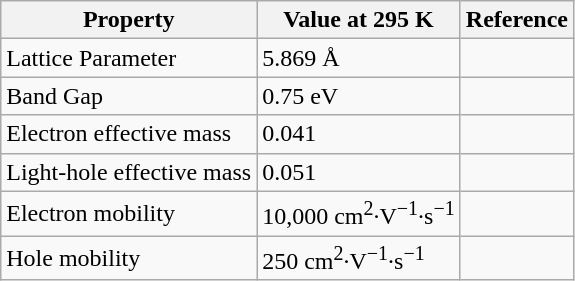<table class="wikitable">
<tr>
<th>Property</th>
<th>Value at 295 K</th>
<th>Reference</th>
</tr>
<tr>
<td>Lattice Parameter</td>
<td>5.869 Å</td>
<td></td>
</tr>
<tr>
<td>Band Gap</td>
<td>0.75 eV</td>
<td></td>
</tr>
<tr>
<td>Electron effective mass</td>
<td>0.041</td>
<td></td>
</tr>
<tr>
<td>Light-hole effective mass</td>
<td>0.051</td>
<td></td>
</tr>
<tr>
<td>Electron mobility</td>
<td>10,000 cm<sup>2</sup>·V<sup>−1</sup>·s<sup>−1</sup></td>
<td></td>
</tr>
<tr>
<td>Hole mobility</td>
<td>250 cm<sup>2</sup>·V<sup>−1</sup>·s<sup>−1</sup></td>
<td></td>
</tr>
</table>
